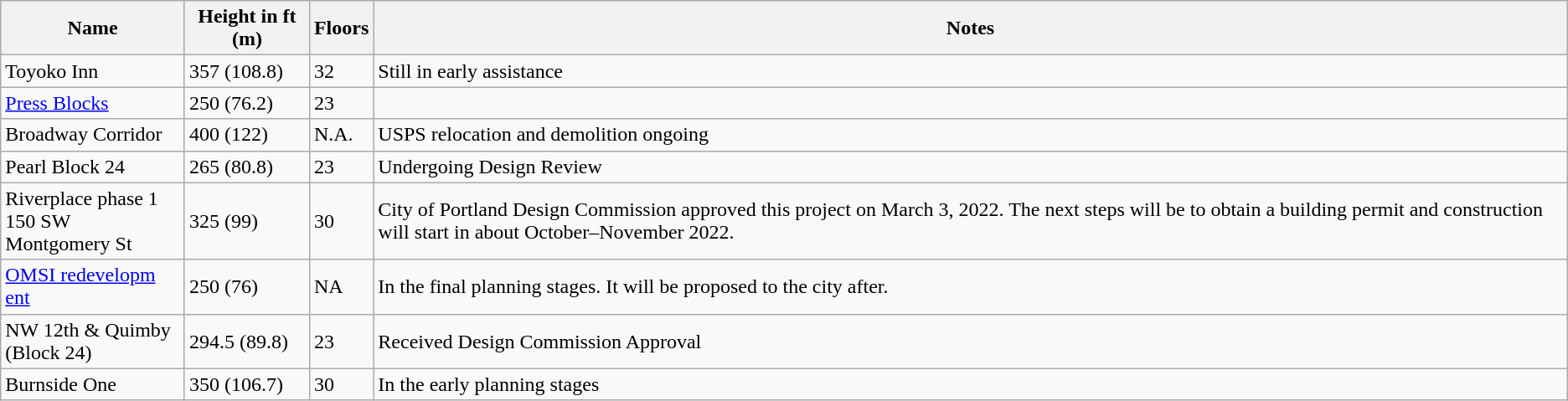<table class="wikitable">
<tr>
<th>Name</th>
<th>Height in ft (m)</th>
<th>Floors</th>
<th>Notes</th>
</tr>
<tr>
<td>Toyoko Inn</td>
<td>357 (108.8)</td>
<td>32</td>
<td>Still in early assistance</td>
</tr>
<tr>
<td><a href='#'>Press Blocks</a></td>
<td>250 (76.2)</td>
<td>23</td>
<td></td>
</tr>
<tr>
<td>Broadway Corridor</td>
<td>400 (122) </td>
<td>N.A.</td>
<td>USPS relocation and demolition ongoing </td>
</tr>
<tr>
<td>Pearl Block 24</td>
<td>265 (80.8) </td>
<td>23 </td>
<td>Undergoing Design Review</td>
</tr>
<tr>
<td>Riverplace phase 1<br>150 SW Montgomery St</td>
<td>325 (99) </td>
<td>30</td>
<td>City of Portland Design Commission approved this project on March 3, 2022. The next steps will be to obtain a building permit and construction will start in about October–November 2022.</td>
</tr>
<tr>
<td><a href='#'>OMSI redevelopm</a><br><a href='#'>ent</a></td>
<td>250 (76) </td>
<td>NA</td>
<td>In the final planning stages. It will be proposed to the city after.</td>
</tr>
<tr>
<td>NW 12th & Quimby<br>(Block 24)</td>
<td>294.5 (89.8)</td>
<td>23 </td>
<td>Received Design Commission Approval</td>
</tr>
<tr>
<td>Burnside One</td>
<td>350 (106.7)</td>
<td>30 </td>
<td>In the early planning stages</td>
</tr>
</table>
